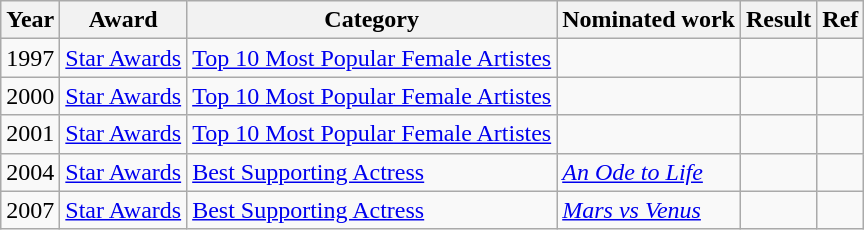<table class="wikitable sortable">
<tr>
<th>Year</th>
<th>Award</th>
<th>Category</th>
<th>Nominated work</th>
<th>Result</th>
<th>Ref</th>
</tr>
<tr>
<td>1997</td>
<td><a href='#'>Star Awards</a></td>
<td><a href='#'>Top 10 Most Popular Female Artistes</a></td>
<td></td>
<td></td>
<td></td>
</tr>
<tr>
<td>2000</td>
<td><a href='#'>Star Awards</a></td>
<td><a href='#'>Top 10 Most Popular Female Artistes</a></td>
<td></td>
<td></td>
<td></td>
</tr>
<tr>
<td>2001</td>
<td><a href='#'>Star Awards</a></td>
<td><a href='#'>Top 10 Most Popular Female Artistes</a></td>
<td></td>
<td></td>
<td></td>
</tr>
<tr>
<td>2004</td>
<td><a href='#'>Star Awards</a></td>
<td><a href='#'>Best Supporting Actress</a></td>
<td><em><a href='#'>An Ode to Life</a></em></td>
<td></td>
<td></td>
</tr>
<tr>
<td>2007</td>
<td><a href='#'>Star Awards</a></td>
<td><a href='#'>Best Supporting Actress</a></td>
<td><em><a href='#'>Mars vs Venus</a></em></td>
<td></td>
<td></td>
</tr>
</table>
